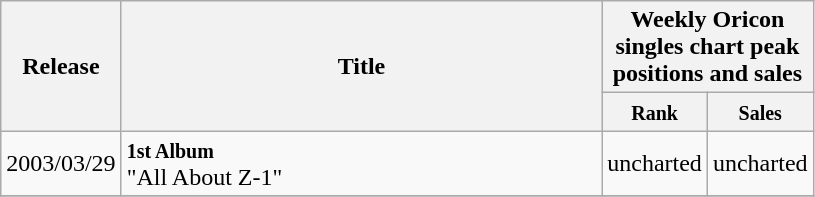<table class="wikitable">
<tr>
<th width="28" rowspan="2">Release</th>
<th width="313" rowspan="2">Title</th>
<th colspan="4">Weekly Oricon singles chart peak positions and sales</th>
</tr>
<tr>
<th width="40"><small>Rank</small></th>
<th width="40"><small>Sales</small></th>
</tr>
<tr>
<td>2003/03/29</td>
<td><small><strong>1st Album</strong></small><br>"All About Z-1"</td>
<td>uncharted</td>
<td>uncharted</td>
</tr>
<tr>
</tr>
</table>
